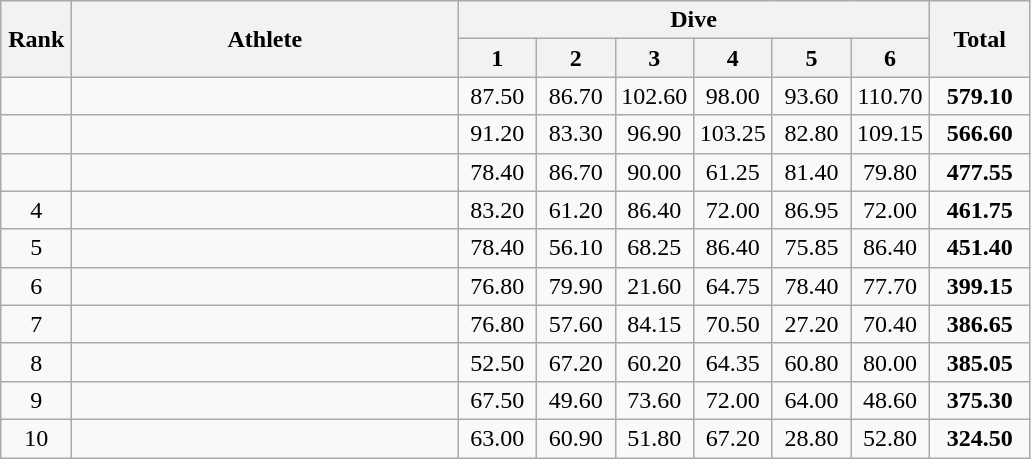<table class=wikitable style="text-align:center">
<tr>
<th rowspan="2" width=40>Rank</th>
<th rowspan="2" width=250>Athlete</th>
<th colspan="6">Dive</th>
<th rowspan="2" width=60>Total</th>
</tr>
<tr>
<th width=45>1</th>
<th width=45>2</th>
<th width=45>3</th>
<th width=45>4</th>
<th width=45>5</th>
<th width=45>6</th>
</tr>
<tr>
<td></td>
<td align=left></td>
<td>87.50</td>
<td>86.70</td>
<td>102.60</td>
<td>98.00</td>
<td>93.60</td>
<td>110.70</td>
<td><strong>579.10</strong></td>
</tr>
<tr>
<td></td>
<td align=left></td>
<td>91.20</td>
<td>83.30</td>
<td>96.90</td>
<td>103.25</td>
<td>82.80</td>
<td>109.15</td>
<td><strong>566.60</strong></td>
</tr>
<tr>
<td></td>
<td align=left></td>
<td>78.40</td>
<td>86.70</td>
<td>90.00</td>
<td>61.25</td>
<td>81.40</td>
<td>79.80</td>
<td><strong>477.55</strong></td>
</tr>
<tr>
<td>4</td>
<td align=left></td>
<td>83.20</td>
<td>61.20</td>
<td>86.40</td>
<td>72.00</td>
<td>86.95</td>
<td>72.00</td>
<td><strong>461.75</strong></td>
</tr>
<tr>
<td>5</td>
<td align=left></td>
<td>78.40</td>
<td>56.10</td>
<td>68.25</td>
<td>86.40</td>
<td>75.85</td>
<td>86.40</td>
<td><strong>451.40</strong></td>
</tr>
<tr>
<td>6</td>
<td align=left></td>
<td>76.80</td>
<td>79.90</td>
<td>21.60</td>
<td>64.75</td>
<td>78.40</td>
<td>77.70</td>
<td><strong>399.15</strong></td>
</tr>
<tr>
<td>7</td>
<td align=left></td>
<td>76.80</td>
<td>57.60</td>
<td>84.15</td>
<td>70.50</td>
<td>27.20</td>
<td>70.40</td>
<td><strong>386.65</strong></td>
</tr>
<tr>
<td>8</td>
<td align=left></td>
<td>52.50</td>
<td>67.20</td>
<td>60.20</td>
<td>64.35</td>
<td>60.80</td>
<td>80.00</td>
<td><strong>385.05</strong></td>
</tr>
<tr>
<td>9</td>
<td align=left></td>
<td>67.50</td>
<td>49.60</td>
<td>73.60</td>
<td>72.00</td>
<td>64.00</td>
<td>48.60</td>
<td><strong>375.30</strong></td>
</tr>
<tr>
<td>10</td>
<td align=left></td>
<td>63.00</td>
<td>60.90</td>
<td>51.80</td>
<td>67.20</td>
<td>28.80</td>
<td>52.80</td>
<td><strong>324.50</strong></td>
</tr>
</table>
